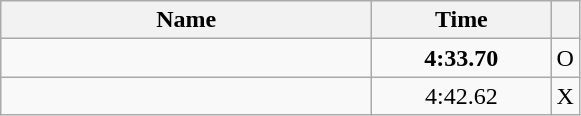<table class="wikitable" style="text-align:center;">
<tr>
<th style="width:15em">Name</th>
<th style="width:7em">Time</th>
<th></th>
</tr>
<tr>
<td align=left></td>
<td><strong>4:33.70</strong></td>
<td>O</td>
</tr>
<tr>
<td align=left></td>
<td>4:42.62</td>
<td>X</td>
</tr>
</table>
